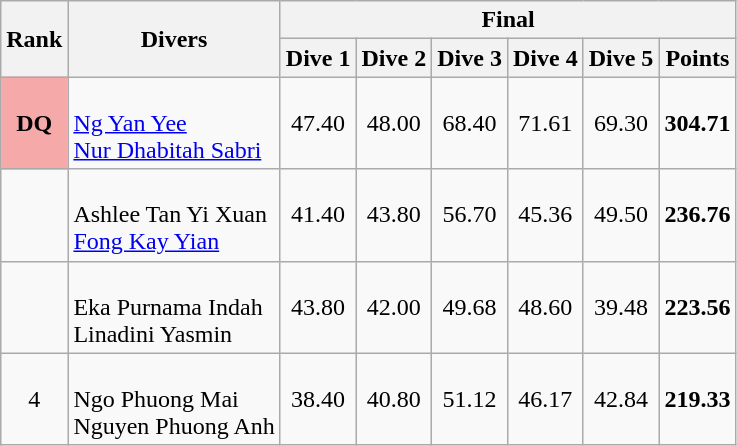<table class="wikitable sortable"  style="text-align:center">
<tr>
<th rowspan="2" data-sort-type=number>Rank</th>
<th rowspan="2">Divers</th>
<th colspan="7">Final</th>
</tr>
<tr>
<th>Dive 1</th>
<th>Dive 2</th>
<th>Dive 3</th>
<th>Dive 4</th>
<th>Dive 5</th>
<th>Points</th>
</tr>
<tr>
<td style="background:#F5A9A9;"><strong>DQ</strong></td>
<td align="left"><br><a href='#'>Ng Yan Yee</a><br><a href='#'>Nur Dhabitah Sabri</a></td>
<td>47.40</td>
<td>48.00</td>
<td>68.40</td>
<td>71.61</td>
<td>69.30</td>
<td><strong>304.71</strong></td>
</tr>
<tr>
<td></td>
<td align="left"><br>Ashlee Tan Yi Xuan<br><a href='#'>Fong Kay Yian</a></td>
<td>41.40</td>
<td>43.80</td>
<td>56.70</td>
<td>45.36</td>
<td>49.50</td>
<td><strong>236.76</strong></td>
</tr>
<tr>
<td></td>
<td align="left"><br>Eka Purnama Indah<br>Linadini Yasmin</td>
<td>43.80</td>
<td>42.00</td>
<td>49.68</td>
<td>48.60</td>
<td>39.48</td>
<td><strong>223.56</strong></td>
</tr>
<tr>
<td>4</td>
<td align="left"><br>Ngo Phuong Mai<br>Nguyen Phuong Anh</td>
<td>38.40</td>
<td>40.80</td>
<td>51.12</td>
<td>46.17</td>
<td>42.84</td>
<td><strong>219.33</strong></td>
</tr>
</table>
